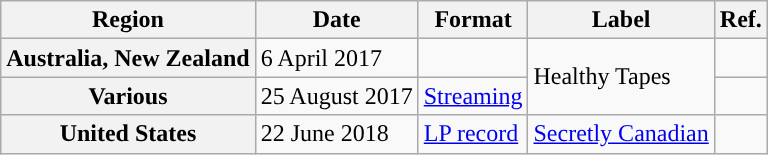<table class="wikitable plainrowheaders" align="centre">
<tr>
<th>Region</th>
<th>Date</th>
<th>Format</th>
<th>Label</th>
<th>Ref.</th>
</tr>
<tr>
<th scope="row">Australia, New Zealand</th>
<td>6 April 2017</td>
<td></td>
<td rowspan="2">Healthy Tapes</td>
<td></td>
</tr>
<tr>
<th scope="row">Various</th>
<td>25 August 2017</td>
<td><a href='#'>Streaming</a></td>
<td></td>
</tr>
<tr>
<th scope="row">United States</th>
<td>22 June 2018</td>
<td><a href='#'>LP record</a></td>
<td><a href='#'>Secretly Canadian</a></td>
<td></td>
</tr>
</table>
